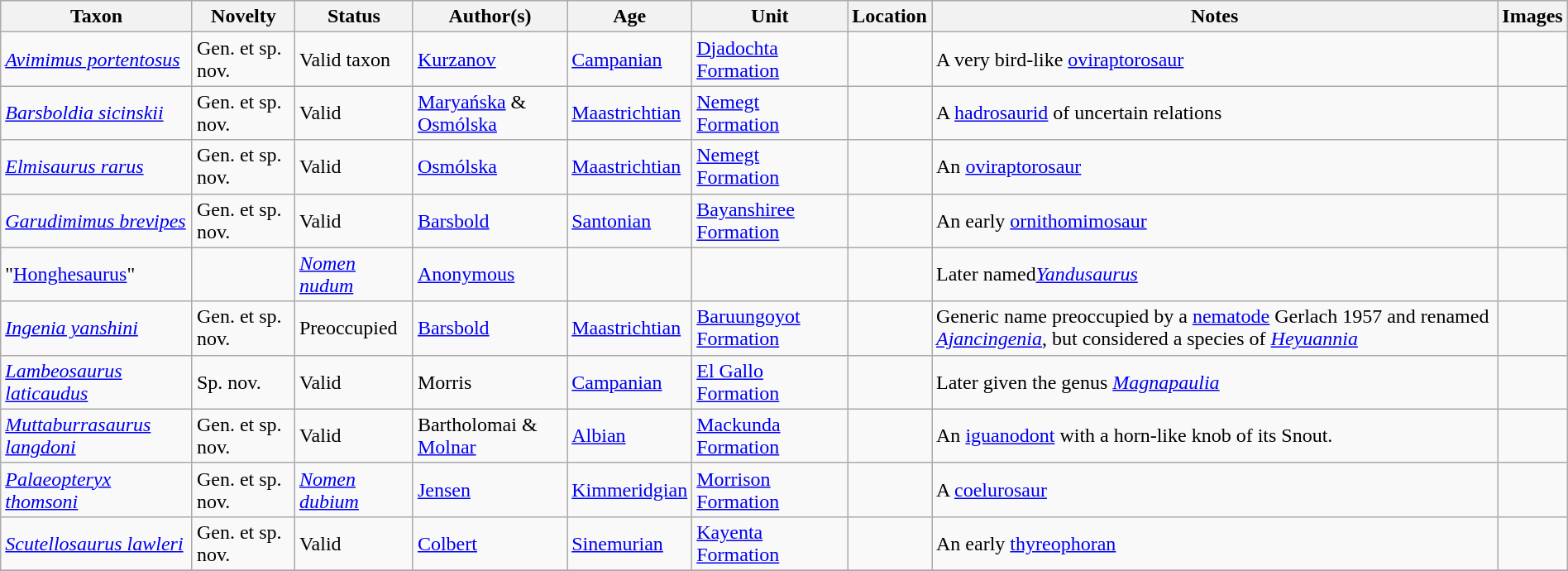<table class="wikitable sortable" width="100%">
<tr>
<th>Taxon</th>
<th>Novelty</th>
<th>Status</th>
<th>Author(s)</th>
<th>Age</th>
<th>Unit</th>
<th>Location</th>
<th>Notes</th>
<th>Images</th>
</tr>
<tr>
<td><em><a href='#'>Avimimus portentosus</a></em></td>
<td>Gen. et sp. nov.</td>
<td>Valid taxon</td>
<td><a href='#'>Kurzanov</a></td>
<td><a href='#'>Campanian</a></td>
<td><a href='#'>Djadochta Formation</a></td>
<td></td>
<td>A very bird-like <a href='#'>oviraptorosaur</a></td>
<td></td>
</tr>
<tr>
<td><em><a href='#'>Barsboldia sicinskii</a></em></td>
<td>Gen. et sp. nov.</td>
<td>Valid</td>
<td><a href='#'>Maryańska</a> & <a href='#'>Osmólska</a></td>
<td><a href='#'>Maastrichtian</a></td>
<td><a href='#'>Nemegt Formation</a></td>
<td></td>
<td>A <a href='#'>hadrosaurid</a> of uncertain relations</td>
<td></td>
</tr>
<tr>
<td><em><a href='#'>Elmisaurus rarus</a></em></td>
<td>Gen. et sp. nov.</td>
<td>Valid</td>
<td><a href='#'>Osmólska</a></td>
<td><a href='#'>Maastrichtian</a></td>
<td><a href='#'>Nemegt Formation</a></td>
<td></td>
<td>An <a href='#'>oviraptorosaur</a></td>
<td></td>
</tr>
<tr>
<td><em><a href='#'>Garudimimus brevipes</a></em></td>
<td>Gen. et sp. nov.</td>
<td>Valid</td>
<td><a href='#'>Barsbold</a></td>
<td><a href='#'>Santonian</a></td>
<td><a href='#'>Bayanshiree Formation</a></td>
<td></td>
<td>An early <a href='#'>ornithomimosaur</a></td>
<td></td>
</tr>
<tr>
<td>"<a href='#'>Honghesaurus</a>"</td>
<td></td>
<td><em><a href='#'>Nomen nudum</a></em></td>
<td><a href='#'>Anonymous</a></td>
<td></td>
<td></td>
<td></td>
<td>Later named<em><a href='#'>Yandusaurus</a></em></td>
<td></td>
</tr>
<tr>
<td><em><a href='#'>Ingenia yanshini</a></em></td>
<td>Gen. et sp. nov.</td>
<td>Preoccupied</td>
<td><a href='#'>Barsbold</a></td>
<td><a href='#'>Maastrichtian</a></td>
<td><a href='#'>Baruungoyot Formation</a></td>
<td></td>
<td>Generic name preoccupied by a <a href='#'>nematode</a> Gerlach 1957 and renamed <em><a href='#'>Ajancingenia</a></em>, but considered a species of <em><a href='#'>Heyuannia</a></em></td>
<td></td>
</tr>
<tr>
<td><em><a href='#'>Lambeosaurus laticaudus</a></em></td>
<td>Sp. nov.</td>
<td>Valid</td>
<td>Morris</td>
<td><a href='#'>Campanian</a></td>
<td><a href='#'>El Gallo Formation</a></td>
<td></td>
<td>Later given the genus <em><a href='#'>Magnapaulia</a></em></td>
<td></td>
</tr>
<tr>
<td><em><a href='#'>Muttaburrasaurus langdoni</a></em></td>
<td>Gen. et sp. nov.</td>
<td>Valid</td>
<td>Bartholomai & <a href='#'>Molnar</a></td>
<td><a href='#'>Albian</a></td>
<td><a href='#'>Mackunda Formation</a></td>
<td></td>
<td>An <a href='#'>iguanodont</a> with a horn-like knob of its Snout.</td>
<td></td>
</tr>
<tr>
<td><em><a href='#'>Palaeopteryx thomsoni</a></em></td>
<td>Gen. et sp. nov.</td>
<td><em><a href='#'>Nomen dubium</a></em></td>
<td><a href='#'>Jensen</a></td>
<td><a href='#'>Kimmeridgian</a></td>
<td><a href='#'>Morrison Formation</a></td>
<td></td>
<td>A <a href='#'>coelurosaur</a></td>
<td></td>
</tr>
<tr>
<td><em><a href='#'>Scutellosaurus lawleri</a></em></td>
<td>Gen. et sp. nov.</td>
<td>Valid</td>
<td><a href='#'>Colbert</a></td>
<td><a href='#'>Sinemurian</a></td>
<td><a href='#'>Kayenta Formation</a></td>
<td></td>
<td>An early <a href='#'>thyreophoran</a></td>
<td></td>
</tr>
<tr>
</tr>
</table>
